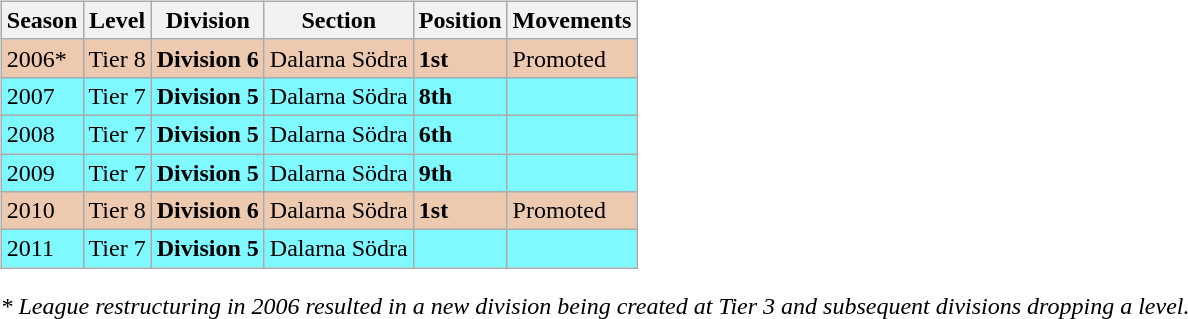<table>
<tr>
<td valign="top" width=0%><br><table class="wikitable">
<tr style="background:#f0f6fa;">
<th><strong>Season</strong></th>
<th><strong>Level</strong></th>
<th><strong>Division</strong></th>
<th><strong>Section</strong></th>
<th><strong>Position</strong></th>
<th><strong>Movements</strong></th>
</tr>
<tr>
<td style="background:#EDC9AF;">2006*</td>
<td style="background:#EDC9AF;">Tier 8</td>
<td style="background:#EDC9AF;"><strong>Division 6</strong></td>
<td style="background:#EDC9AF;">Dalarna Södra</td>
<td style="background:#EDC9AF;"><strong>1st</strong></td>
<td style="background:#EDC9AF;">Promoted</td>
</tr>
<tr>
<td style="background:#7DF9FF;">2007</td>
<td style="background:#7DF9FF;">Tier 7</td>
<td style="background:#7DF9FF;"><strong>Division 5</strong></td>
<td style="background:#7DF9FF;">Dalarna Södra</td>
<td style="background:#7DF9FF;"><strong>8th</strong></td>
<td style="background:#7DF9FF;"></td>
</tr>
<tr>
<td style="background:#7DF9FF;">2008</td>
<td style="background:#7DF9FF;">Tier 7</td>
<td style="background:#7DF9FF;"><strong>Division 5</strong></td>
<td style="background:#7DF9FF;">Dalarna Södra</td>
<td style="background:#7DF9FF;"><strong>6th</strong></td>
<td style="background:#7DF9FF;"></td>
</tr>
<tr>
<td style="background:#7DF9FF;">2009</td>
<td style="background:#7DF9FF;">Tier 7</td>
<td style="background:#7DF9FF;"><strong>Division 5</strong></td>
<td style="background:#7DF9FF;">Dalarna Södra</td>
<td style="background:#7DF9FF;"><strong>9th</strong></td>
<td style="background:#7DF9FF;"></td>
</tr>
<tr>
<td style="background:#EDC9AF;">2010</td>
<td style="background:#EDC9AF;">Tier 8</td>
<td style="background:#EDC9AF;"><strong>Division 6</strong></td>
<td style="background:#EDC9AF;">Dalarna Södra</td>
<td style="background:#EDC9AF;"><strong>1st</strong></td>
<td style="background:#EDC9AF;">Promoted</td>
</tr>
<tr>
<td style="background:#7DF9FF;">2011</td>
<td style="background:#7DF9FF;">Tier 7</td>
<td style="background:#7DF9FF;"><strong>Division 5</strong></td>
<td style="background:#7DF9FF;">Dalarna Södra</td>
<td style="background:#7DF9FF;"></td>
<td style="background:#7DF9FF;"></td>
</tr>
</table>
<em>* League restructuring in 2006 resulted in a new division being created at Tier 3 and subsequent divisions dropping a level.</em>


</td>
</tr>
</table>
